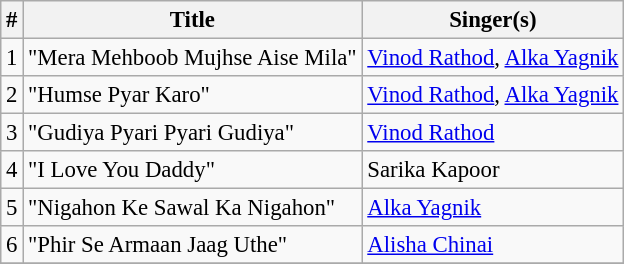<table class="wikitable" style="font-size:95%;">
<tr>
<th>#</th>
<th>Title</th>
<th>Singer(s)</th>
</tr>
<tr>
<td>1</td>
<td>"Mera Mehboob Mujhse Aise Mila"</td>
<td><a href='#'>Vinod Rathod</a>, <a href='#'>Alka Yagnik</a></td>
</tr>
<tr>
<td>2</td>
<td>"Humse Pyar Karo"</td>
<td><a href='#'>Vinod Rathod</a>, <a href='#'>Alka Yagnik</a></td>
</tr>
<tr>
<td>3</td>
<td>"Gudiya Pyari Pyari Gudiya"</td>
<td><a href='#'>Vinod Rathod</a></td>
</tr>
<tr>
<td>4</td>
<td>"I Love You Daddy"</td>
<td>Sarika Kapoor</td>
</tr>
<tr>
<td>5</td>
<td>"Nigahon Ke Sawal Ka Nigahon"</td>
<td><a href='#'>Alka Yagnik</a></td>
</tr>
<tr>
<td>6</td>
<td>"Phir Se Armaan Jaag Uthe"</td>
<td><a href='#'>Alisha Chinai</a></td>
</tr>
<tr>
</tr>
</table>
